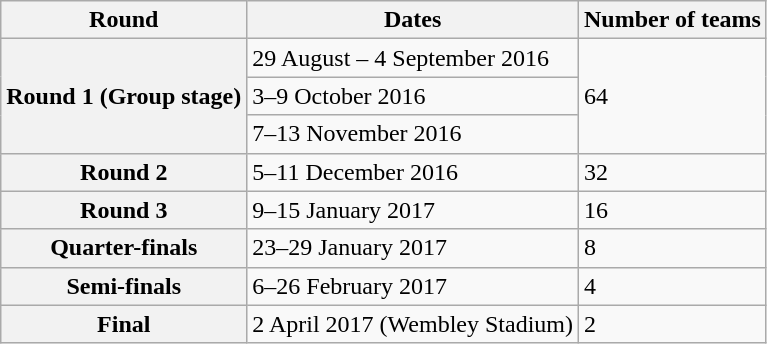<table class="wikitable">
<tr>
<th>Round</th>
<th>Dates</th>
<th>Number of teams</th>
</tr>
<tr>
<th rowspan="3">Round 1 (Group stage)</th>
<td>29 August – 4 September 2016</td>
<td rowspan="3">64</td>
</tr>
<tr>
<td>3–9 October 2016</td>
</tr>
<tr>
<td>7–13 November 2016</td>
</tr>
<tr>
<th>Round 2</th>
<td>5–11 December 2016</td>
<td>32</td>
</tr>
<tr>
<th>Round 3</th>
<td>9–15 January 2017</td>
<td>16</td>
</tr>
<tr>
<th>Quarter-finals</th>
<td>23–29 January 2017</td>
<td>8</td>
</tr>
<tr>
<th>Semi-finals</th>
<td>6–26 February 2017</td>
<td>4</td>
</tr>
<tr>
<th>Final</th>
<td>2 April 2017 (Wembley Stadium)</td>
<td>2</td>
</tr>
</table>
